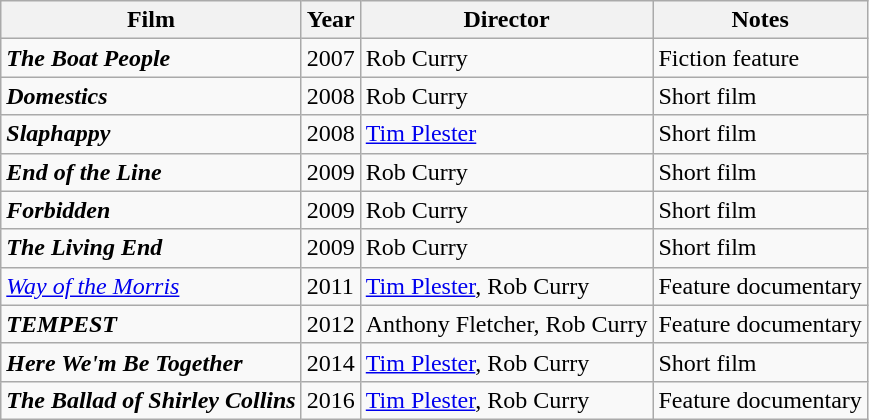<table class="wikitable">
<tr>
<th>Film</th>
<th>Year</th>
<th>Director</th>
<th>Notes</th>
</tr>
<tr>
<td><strong><em>The Boat People</em></strong></td>
<td>2007</td>
<td>Rob Curry</td>
<td>Fiction feature</td>
</tr>
<tr>
<td><strong><em>Domestics</em></strong></td>
<td>2008</td>
<td>Rob Curry</td>
<td>Short film</td>
</tr>
<tr>
<td><strong><em>Slaphappy</em></strong></td>
<td>2008</td>
<td><a href='#'>Tim Plester</a></td>
<td>Short film</td>
</tr>
<tr>
<td><strong><em>End of the Line</em></strong></td>
<td>2009</td>
<td>Rob Curry</td>
<td>Short film</td>
</tr>
<tr>
<td><strong><em>Forbidden</em></strong></td>
<td>2009</td>
<td>Rob Curry</td>
<td>Short film</td>
</tr>
<tr>
<td><strong><em>The Living End</em></strong></td>
<td>2009</td>
<td>Rob Curry</td>
<td>Short film</td>
</tr>
<tr>
<td><em><a href='#'>Way of the Morris</a></em></td>
<td>2011</td>
<td><a href='#'>Tim Plester</a>, Rob Curry</td>
<td>Feature documentary</td>
</tr>
<tr>
<td><strong><em>TEMPEST</em></strong></td>
<td>2012</td>
<td>Anthony Fletcher, Rob Curry</td>
<td>Feature documentary</td>
</tr>
<tr>
<td><strong><em>Here We'm Be Together</em></strong></td>
<td>2014</td>
<td><a href='#'>Tim Plester</a>, Rob Curry</td>
<td>Short film</td>
</tr>
<tr>
<td><strong><em>The Ballad of Shirley Collins</em></strong></td>
<td>2016</td>
<td><a href='#'>Tim Plester</a>, Rob Curry</td>
<td>Feature documentary</td>
</tr>
</table>
